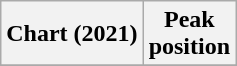<table class="wikitable plainrowheaders" style="text-align:center">
<tr>
<th scope="col">Chart (2021)</th>
<th scope="col">Peak<br>position</th>
</tr>
<tr>
</tr>
</table>
